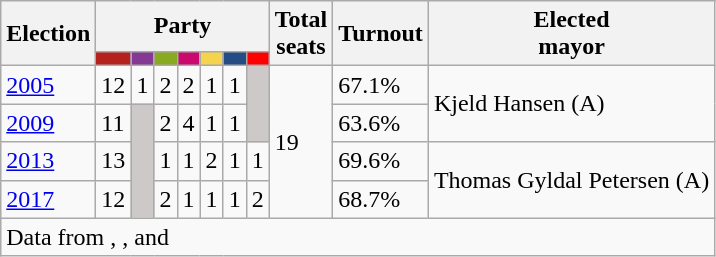<table class="wikitable">
<tr>
<th rowspan="2">Election</th>
<th colspan="7">Party</th>
<th rowspan="2">Total<br>seats</th>
<th rowspan="2">Turnout</th>
<th rowspan="2">Elected<br>mayor</th>
</tr>
<tr>
<td style="background:#B5211D;"><strong><a href='#'></a></strong></td>
<td style="background:#843A93;"><strong><a href='#'></a></strong></td>
<td style="background:#89A920;"><strong><a href='#'></a></strong></td>
<td style="background:#C9096C;"><strong><a href='#'></a></strong></td>
<td style="background:#F4D44D;"><strong><a href='#'></a></strong></td>
<td style="background:#254C85;"><strong><a href='#'></a></strong></td>
<td style="background:#FF0000;"><strong><a href='#'></a></strong></td>
</tr>
<tr>
<td><a href='#'>2005</a></td>
<td>12</td>
<td>1</td>
<td>2</td>
<td>2</td>
<td>1</td>
<td>1</td>
<td style="background:#CDC9C9;" rowspan="2"></td>
<td rowspan="4">19</td>
<td>67.1%</td>
<td rowspan="2">Kjeld Hansen (A)</td>
</tr>
<tr>
<td><a href='#'>2009</a></td>
<td>11</td>
<td style="background:#CDC9C9;" rowspan="3"></td>
<td>2</td>
<td>4</td>
<td>1</td>
<td>1</td>
<td>63.6%</td>
</tr>
<tr>
<td><a href='#'>2013</a></td>
<td>13</td>
<td>1</td>
<td>1</td>
<td>2</td>
<td>1</td>
<td>1</td>
<td>69.6%</td>
<td rowspan="2">Thomas Gyldal Petersen (A)</td>
</tr>
<tr>
<td><a href='#'>2017</a></td>
<td>12</td>
<td>2</td>
<td>1</td>
<td>1</td>
<td>1</td>
<td>2</td>
<td>68.7%</td>
</tr>
<tr>
<td colspan="14">Data from , ,  and </td>
</tr>
</table>
